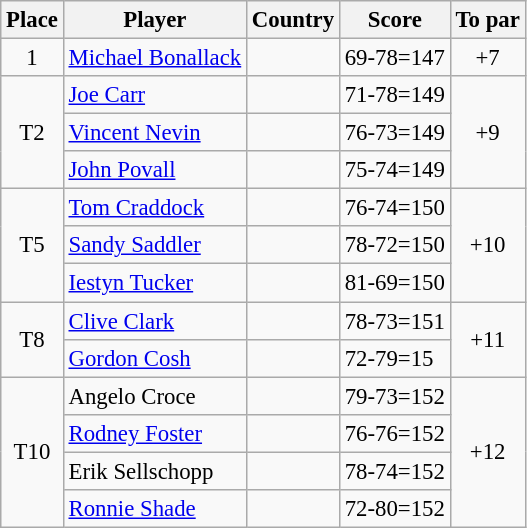<table class="wikitable" style="font-size:95%;">
<tr>
<th>Place</th>
<th>Player</th>
<th>Country</th>
<th>Score</th>
<th>To par</th>
</tr>
<tr>
<td align=center>1</td>
<td><a href='#'>Michael Bonallack</a></td>
<td></td>
<td>69-78=147</td>
<td align=center>+7</td>
</tr>
<tr>
<td rowspan=3 align=center>T2</td>
<td><a href='#'>Joe Carr</a></td>
<td></td>
<td>71-78=149</td>
<td rowspan=3 align=center>+9</td>
</tr>
<tr>
<td><a href='#'>Vincent Nevin</a></td>
<td></td>
<td>76-73=149</td>
</tr>
<tr>
<td><a href='#'>John Povall</a></td>
<td></td>
<td>75-74=149</td>
</tr>
<tr>
<td rowspan="3" align=center>T5</td>
<td><a href='#'>Tom Craddock</a></td>
<td></td>
<td>76-74=150</td>
<td rowspan="3" align=center>+10</td>
</tr>
<tr>
<td><a href='#'>Sandy Saddler</a></td>
<td></td>
<td>78-72=150</td>
</tr>
<tr>
<td><a href='#'>Iestyn Tucker</a></td>
<td></td>
<td>81-69=150</td>
</tr>
<tr>
<td rowspan="2" align=center>T8</td>
<td><a href='#'>Clive Clark</a></td>
<td></td>
<td>78-73=151</td>
<td rowspan="2" align=center>+11</td>
</tr>
<tr>
<td><a href='#'>Gordon Cosh</a></td>
<td></td>
<td>72-79=15</td>
</tr>
<tr>
<td rowspan="4" align=center>T10</td>
<td>Angelo Croce</td>
<td></td>
<td>79-73=152</td>
<td rowspan="4" align=center>+12</td>
</tr>
<tr>
<td><a href='#'>Rodney Foster</a></td>
<td></td>
<td>76-76=152</td>
</tr>
<tr>
<td>Erik Sellschopp</td>
<td></td>
<td>78-74=152</td>
</tr>
<tr>
<td><a href='#'>Ronnie Shade</a></td>
<td></td>
<td>72-80=152</td>
</tr>
</table>
